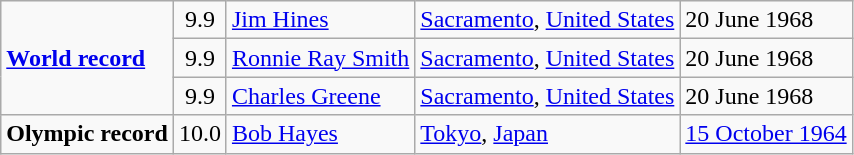<table class="wikitable">
<tr>
<td rowspan=3><strong><a href='#'>World record</a></strong></td>
<td align=center>9.9</td>
<td> <a href='#'>Jim Hines</a></td>
<td><a href='#'>Sacramento</a>, <a href='#'>United States</a></td>
<td>20 June 1968</td>
</tr>
<tr>
<td align=center>9.9</td>
<td> <a href='#'>Ronnie Ray Smith</a></td>
<td><a href='#'>Sacramento</a>, <a href='#'>United States</a></td>
<td>20 June 1968</td>
</tr>
<tr>
<td align=center>9.9</td>
<td> <a href='#'>Charles Greene</a></td>
<td><a href='#'>Sacramento</a>, <a href='#'>United States</a></td>
<td>20 June 1968</td>
</tr>
<tr>
<td><strong>Olympic record</strong></td>
<td align=center>10.0</td>
<td> <a href='#'>Bob Hayes</a></td>
<td><a href='#'>Tokyo</a>, <a href='#'>Japan</a></td>
<td><a href='#'>15 October 1964</a></td>
</tr>
</table>
